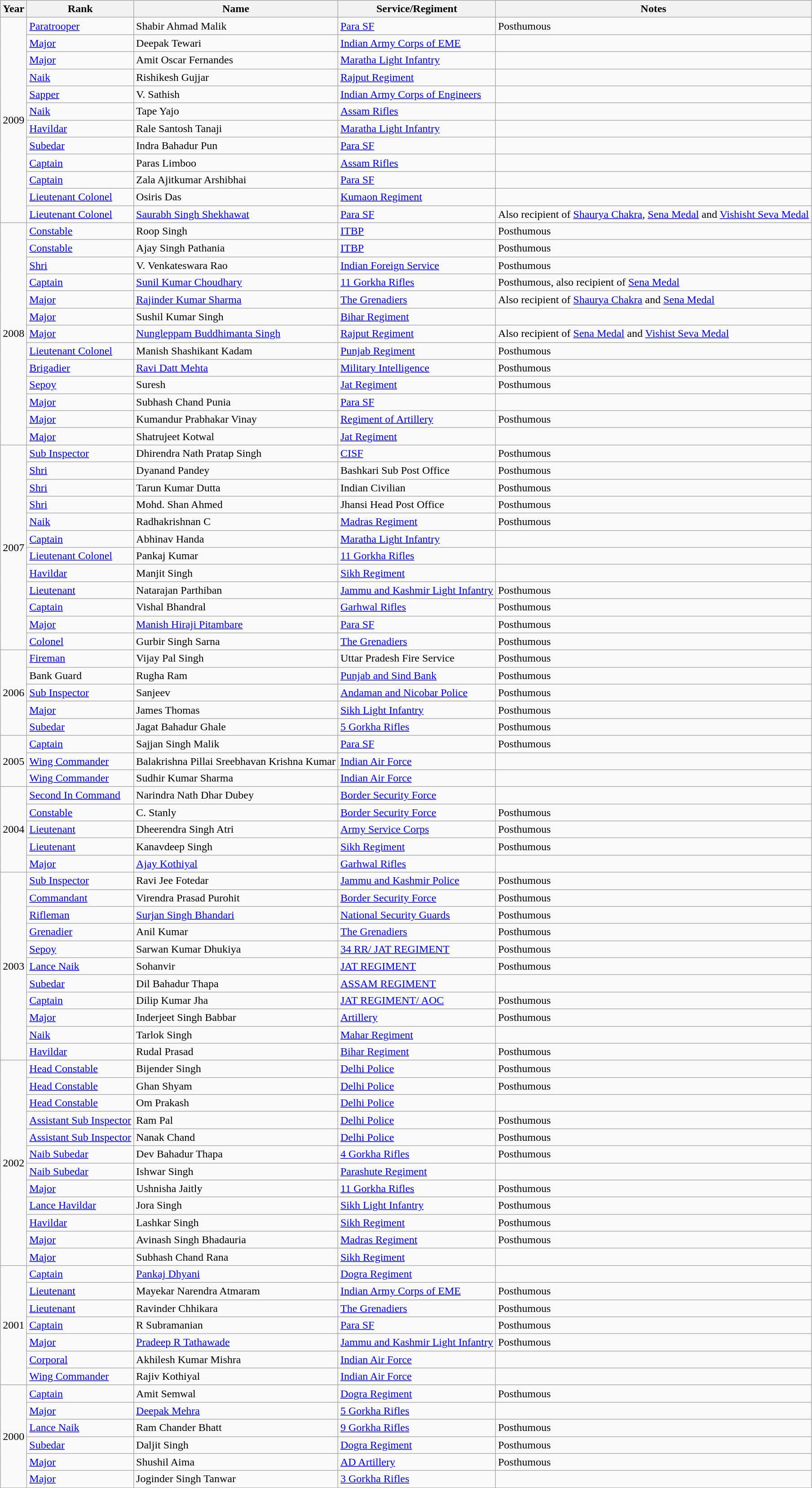<table class="wikitable sortable">
<tr>
<th>Year</th>
<th>Rank</th>
<th>Name</th>
<th>Service/Regiment</th>
<th>Notes</th>
</tr>
<tr>
<td rowspan="12">2009</td>
<td><a href='#'>Paratrooper</a></td>
<td>Shabir Ahmad Malik</td>
<td><a href='#'>Para SF</a></td>
<td>Posthumous</td>
</tr>
<tr>
<td><a href='#'>Major</a></td>
<td>Deepak Tewari</td>
<td><a href='#'>Indian Army Corps of EME</a></td>
<td></td>
</tr>
<tr>
<td><a href='#'>Major</a></td>
<td>Amit Oscar Fernandes</td>
<td><a href='#'>Maratha Light Infantry</a></td>
<td></td>
</tr>
<tr>
<td><a href='#'>Naik</a></td>
<td>Rishikesh Gujjar</td>
<td><a href='#'>Rajput Regiment</a></td>
<td></td>
</tr>
<tr>
<td><a href='#'>Sapper</a></td>
<td>V. Sathish</td>
<td><a href='#'>Indian Army Corps of Engineers</a></td>
<td></td>
</tr>
<tr>
<td><a href='#'>Naik</a></td>
<td>Tape Yajo</td>
<td><a href='#'>Assam Rifles</a></td>
<td></td>
</tr>
<tr>
<td><a href='#'>Havildar</a></td>
<td>Rale Santosh Tanaji</td>
<td><a href='#'>Maratha Light Infantry</a></td>
<td></td>
</tr>
<tr>
<td><a href='#'>Subedar</a></td>
<td>Indra Bahadur Pun</td>
<td><a href='#'>Para SF</a></td>
<td></td>
</tr>
<tr>
<td><a href='#'>Captain</a></td>
<td>Paras Limboo</td>
<td><a href='#'>Assam Rifles</a></td>
<td></td>
</tr>
<tr>
<td><a href='#'>Captain</a></td>
<td>Zala Ajitkumar Arshibhai</td>
<td><a href='#'>Para SF</a></td>
<td></td>
</tr>
<tr>
<td><a href='#'>Lieutenant Colonel</a></td>
<td>Osiris Das</td>
<td><a href='#'>Kumaon Regiment</a></td>
<td></td>
</tr>
<tr>
<td><a href='#'>Lieutenant Colonel</a></td>
<td><a href='#'>Saurabh Singh Shekhawat</a></td>
<td><a href='#'>Para SF</a></td>
<td> Also recipient of <a href='#'>Shaurya Chakra</a>, <a href='#'>Sena Medal</a> and <a href='#'>Vishisht Seva Medal</a></td>
</tr>
<tr>
<td rowspan="13">2008</td>
<td><a href='#'>Constable</a></td>
<td>Roop Singh</td>
<td><a href='#'>ITBP</a></td>
<td>Posthumous</td>
</tr>
<tr>
<td><a href='#'>Constable</a></td>
<td>Ajay Singh Pathania</td>
<td><a href='#'>ITBP</a></td>
<td>Posthumous</td>
</tr>
<tr>
<td><a href='#'>Shri</a></td>
<td>V. Venkateswara Rao</td>
<td><a href='#'>Indian Foreign Service</a></td>
<td>Posthumous</td>
</tr>
<tr>
<td><a href='#'>Captain</a></td>
<td><a href='#'>Sunil Kumar Choudhary</a></td>
<td><a href='#'>11 Gorkha Rifles</a></td>
<td>Posthumous, also recipient of <a href='#'>Sena Medal</a></td>
</tr>
<tr>
<td><a href='#'>Major</a></td>
<td><a href='#'>Rajinder Kumar Sharma</a></td>
<td><a href='#'>The Grenadiers</a></td>
<td>Also recipient of <a href='#'>Shaurya Chakra</a> and <a href='#'>Sena Medal</a></td>
</tr>
<tr>
<td><a href='#'>Major</a></td>
<td>Sushil Kumar Singh</td>
<td><a href='#'>Bihar Regiment</a></td>
<td></td>
</tr>
<tr>
<td><a href='#'>Major</a></td>
<td><a href='#'>Nungleppam Buddhimanta Singh</a></td>
<td><a href='#'>Rajput Regiment</a></td>
<td>Also recipient of <a href='#'>Sena Medal</a> and <a href='#'>Vishist Seva Medal</a></td>
</tr>
<tr>
<td><a href='#'>Lieutenant Colonel</a></td>
<td>Manish Shashikant Kadam</td>
<td><a href='#'>Punjab Regiment</a></td>
<td>Posthumous</td>
</tr>
<tr>
<td><a href='#'>Brigadier</a></td>
<td><a href='#'>Ravi Datt Mehta</a></td>
<td><a href='#'>Military Intelligence</a></td>
<td>Posthumous</td>
</tr>
<tr>
<td><a href='#'>Sepoy</a></td>
<td>Suresh</td>
<td><a href='#'>Jat Regiment</a></td>
<td>Posthumous</td>
</tr>
<tr>
<td><a href='#'>Major</a></td>
<td>Subhash Chand Punia</td>
<td><a href='#'>Para SF</a></td>
<td></td>
</tr>
<tr>
<td><a href='#'>Major</a></td>
<td>Kumandur Prabhakar Vinay</td>
<td><a href='#'>Regiment of Artillery</a></td>
<td>Posthumous</td>
</tr>
<tr>
<td><a href='#'>Major</a></td>
<td>Shatrujeet Kotwal</td>
<td><a href='#'>Jat Regiment</a></td>
<td></td>
</tr>
<tr>
<td rowspan="12">2007</td>
<td><a href='#'>Sub Inspector</a></td>
<td>Dhirendra Nath Pratap Singh</td>
<td><a href='#'>CISF</a></td>
<td>Posthumous</td>
</tr>
<tr>
<td><a href='#'>Shri</a></td>
<td>Dyanand Pandey</td>
<td>Bashkari Sub Post Office</td>
<td>Posthumous</td>
</tr>
<tr>
<td><a href='#'>Shri</a></td>
<td>Tarun Kumar Dutta</td>
<td>Indian Civilian</td>
<td>Posthumous</td>
</tr>
<tr>
<td><a href='#'>Shri</a></td>
<td>Mohd. Shan Ahmed</td>
<td>Jhansi Head Post Office</td>
<td>Posthumous</td>
</tr>
<tr>
<td><a href='#'>Naik</a></td>
<td>Radhakrishnan C</td>
<td><a href='#'>Madras Regiment</a></td>
<td>Posthumous</td>
</tr>
<tr>
<td><a href='#'>Captain</a></td>
<td>Abhinav Handa</td>
<td><a href='#'>Maratha Light Infantry</a></td>
<td></td>
</tr>
<tr>
<td><a href='#'>Lieutenant Colonel</a></td>
<td>Pankaj Kumar</td>
<td><a href='#'>11 Gorkha Rifles</a></td>
<td></td>
</tr>
<tr>
<td><a href='#'>Havildar</a></td>
<td>Manjit Singh</td>
<td><a href='#'>Sikh Regiment</a></td>
<td></td>
</tr>
<tr>
<td><a href='#'>Lieutenant</a></td>
<td>Natarajan Parthiban</td>
<td><a href='#'>Jammu and Kashmir Light Infantry</a></td>
<td>Posthumous</td>
</tr>
<tr>
<td><a href='#'>Captain</a></td>
<td>Vishal Bhandral</td>
<td><a href='#'>Garhwal Rifles</a></td>
<td>Posthumous</td>
</tr>
<tr>
<td><a href='#'>Major</a></td>
<td><a href='#'>Manish Hiraji Pitambare</a></td>
<td><a href='#'>Para SF</a></td>
<td>Posthumous</td>
</tr>
<tr>
<td><a href='#'>Colonel</a></td>
<td>Gurbir Singh Sarna</td>
<td><a href='#'>The Grenadiers</a></td>
<td>Posthumous</td>
</tr>
<tr>
<td rowspan="5">2006</td>
<td><a href='#'>Fireman</a></td>
<td>Vijay Pal Singh</td>
<td>Uttar Pradesh Fire Service</td>
<td>Posthumous</td>
</tr>
<tr>
<td>Bank Guard</td>
<td>Rugha Ram</td>
<td><a href='#'>Punjab and Sind Bank</a></td>
<td>Posthumous</td>
</tr>
<tr>
<td><a href='#'>Sub Inspector</a></td>
<td>Sanjeev</td>
<td><a href='#'>Andaman and Nicobar Police</a></td>
<td>Posthumous</td>
</tr>
<tr>
<td><a href='#'>Major</a></td>
<td>James Thomas</td>
<td><a href='#'>Sikh Light Infantry</a></td>
<td>Posthumous</td>
</tr>
<tr>
<td><a href='#'>Subedar</a></td>
<td>Jagat Bahadur Ghale</td>
<td><a href='#'>5 Gorkha Rifles</a></td>
<td>Posthumous</td>
</tr>
<tr>
<td rowspan="3">2005</td>
<td><a href='#'>Captain</a></td>
<td>Sajjan Singh Malik</td>
<td><a href='#'>Para SF</a></td>
<td>Posthumous</td>
</tr>
<tr>
<td><a href='#'>Wing Commander</a></td>
<td>Balakrishna Pillai Sreebhavan Krishna Kumar</td>
<td><a href='#'>Indian Air Force</a></td>
<td></td>
</tr>
<tr>
<td><a href='#'>Wing Commander</a></td>
<td>Sudhir Kumar Sharma</td>
<td><a href='#'>Indian Air Force</a></td>
<td></td>
</tr>
<tr>
<td rowspan="5">2004</td>
<td><a href='#'>Second In Command</a></td>
<td>Narindra Nath Dhar Dubey</td>
<td><a href='#'>Border Security Force</a></td>
<td></td>
</tr>
<tr>
<td><a href='#'>Constable</a></td>
<td>C. Stanly</td>
<td><a href='#'>Border Security Force</a></td>
<td>Posthumous</td>
</tr>
<tr>
<td><a href='#'>Lieutenant</a></td>
<td>Dheerendra Singh Atri</td>
<td><a href='#'>Army Service Corps</a></td>
<td>Posthumous</td>
</tr>
<tr>
<td><a href='#'>Lieutenant</a></td>
<td>Kanavdeep Singh</td>
<td><a href='#'>Sikh Regiment</a></td>
<td>Posthumous</td>
</tr>
<tr>
<td><a href='#'>Major</a></td>
<td><a href='#'>Ajay Kothiyal</a></td>
<td><a href='#'>Garhwal Rifles</a></td>
<td></td>
</tr>
<tr>
<td rowspan="11">2003</td>
<td><a href='#'>Sub Inspector</a></td>
<td>Ravi Jee Fotedar</td>
<td><a href='#'>Jammu and Kashmir Police</a></td>
<td>Posthumous</td>
</tr>
<tr>
<td><a href='#'>Commandant</a></td>
<td>Virendra Prasad Purohit</td>
<td><a href='#'>Border Security Force</a></td>
<td>Posthumous</td>
</tr>
<tr>
<td><a href='#'>Rifleman</a></td>
<td><a href='#'>Surjan Singh Bhandari</a></td>
<td><a href='#'>National Security Guards</a></td>
<td>Posthumous</td>
</tr>
<tr>
<td><a href='#'>Grenadier</a></td>
<td>Anil Kumar</td>
<td><a href='#'>The Grenadiers</a></td>
<td>Posthumous</td>
</tr>
<tr>
<td><a href='#'>Sepoy</a></td>
<td>Sarwan Kumar Dhukiya</td>
<td><a href='#'>34 RR/ JAT REGIMENT</a></td>
<td>Posthumous</td>
</tr>
<tr>
<td><a href='#'>Lance Naik</a></td>
<td>Sohanvir</td>
<td><a href='#'>JAT REGIMENT</a></td>
<td>Posthumous</td>
</tr>
<tr>
<td><a href='#'>Subedar</a></td>
<td>Dil Bahadur Thapa</td>
<td><a href='#'>ASSAM REGIMENT</a></td>
<td></td>
</tr>
<tr>
<td><a href='#'>Captain</a></td>
<td>Dilip Kumar Jha</td>
<td><a href='#'>JAT REGIMENT/ AOC</a></td>
<td>Posthumous</td>
</tr>
<tr>
<td><a href='#'>Major</a></td>
<td>Inderjeet Singh Babbar</td>
<td><a href='#'>Artillery</a></td>
<td>Posthumous</td>
</tr>
<tr>
<td><a href='#'>Naik</a></td>
<td>Tarlok Singh</td>
<td><a href='#'>Mahar Regiment</a></td>
<td></td>
</tr>
<tr>
<td><a href='#'>Havildar</a></td>
<td>Rudal Prasad</td>
<td><a href='#'>Bihar Regiment</a></td>
<td>Posthumous</td>
</tr>
<tr>
<td rowspan="12">2002</td>
<td><a href='#'>Head Constable</a></td>
<td>Bijender Singh</td>
<td><a href='#'>Delhi Police</a></td>
<td>Posthumous</td>
</tr>
<tr>
<td><a href='#'>Head Constable</a></td>
<td>Ghan Shyam</td>
<td><a href='#'>Delhi Police</a></td>
<td>Posthumous</td>
</tr>
<tr>
<td><a href='#'>Head Constable</a></td>
<td>Om Prakash</td>
<td><a href='#'>Delhi Police</a></td>
<td></td>
</tr>
<tr>
<td><a href='#'>Assistant Sub Inspector</a></td>
<td>Ram Pal</td>
<td><a href='#'>Delhi Police</a></td>
<td>Posthumous</td>
</tr>
<tr>
<td><a href='#'>Assistant Sub Inspector</a></td>
<td>Nanak Chand</td>
<td><a href='#'>Delhi Police</a></td>
<td>Posthumous</td>
</tr>
<tr>
<td><a href='#'>Naib Subedar</a></td>
<td>Dev Bahadur Thapa</td>
<td><a href='#'>4 Gorkha Rifles</a></td>
<td>Posthumous</td>
</tr>
<tr>
<td><a href='#'>Naib Subedar</a></td>
<td>Ishwar Singh</td>
<td><a href='#'>Parashute Regiment</a></td>
<td></td>
</tr>
<tr>
<td><a href='#'>Major</a></td>
<td>Ushnisha Jaitly</td>
<td><a href='#'>11 Gorkha Rifles</a></td>
<td>Posthumous</td>
</tr>
<tr>
<td><a href='#'>Lance Havildar</a></td>
<td>Jora Singh</td>
<td><a href='#'>Sikh Light Infantry</a></td>
<td>Posthumous</td>
</tr>
<tr>
<td><a href='#'>Havildar</a></td>
<td>Lashkar Singh</td>
<td><a href='#'>Sikh Regiment</a></td>
<td>Posthumous</td>
</tr>
<tr>
<td><a href='#'>Major</a></td>
<td>Avinash Singh Bhadauria</td>
<td><a href='#'>Madras Regiment</a></td>
<td>Posthumous</td>
</tr>
<tr>
<td><a href='#'>Major</a></td>
<td>Subhash Chand Rana</td>
<td><a href='#'>Sikh Regiment</a></td>
<td></td>
</tr>
<tr>
<td rowspan="7">2001</td>
<td><a href='#'>Captain</a></td>
<td><a href='#'>Pankaj Dhyani</a></td>
<td><a href='#'>Dogra Regiment</a></td>
<td></td>
</tr>
<tr>
<td><a href='#'>Lieutenant</a></td>
<td>Mayekar Narendra Atmaram</td>
<td><a href='#'>Indian Army Corps of EME</a></td>
<td>Posthumous</td>
</tr>
<tr>
<td><a href='#'>Lieutenant</a></td>
<td>Ravinder Chhikara</td>
<td><a href='#'>The Grenadiers</a></td>
<td>Posthumous</td>
</tr>
<tr>
<td><a href='#'>Captain</a></td>
<td>R Subramanian</td>
<td><a href='#'>Para SF</a></td>
<td>Posthumous</td>
</tr>
<tr>
<td><a href='#'>Major</a></td>
<td><a href='#'>Pradeep R Tathawade</a></td>
<td><a href='#'>Jammu and Kashmir Light Infantry</a></td>
<td>Posthumous</td>
</tr>
<tr>
<td><a href='#'>Corporal</a></td>
<td>Akhilesh Kumar Mishra</td>
<td><a href='#'>Indian Air Force</a></td>
<td></td>
</tr>
<tr>
<td><a href='#'>Wing Commander</a></td>
<td>Rajiv Kothiyal</td>
<td><a href='#'>Indian Air Force</a></td>
<td></td>
</tr>
<tr>
<td rowspan="6">2000</td>
<td><a href='#'>Captain</a></td>
<td>Amit Semwal</td>
<td><a href='#'>Dogra Regiment</a></td>
<td>Posthumous</td>
</tr>
<tr>
<td><a href='#'>Major</a></td>
<td><a href='#'>Deepak Mehra</a></td>
<td><a href='#'>5 Gorkha Rifles</a></td>
<td></td>
</tr>
<tr>
<td><a href='#'>Lance Naik</a></td>
<td>Ram Chander Bhatt</td>
<td><a href='#'>9 Gorkha Rifles</a></td>
<td>Posthumous</td>
</tr>
<tr>
<td><a href='#'>Subedar</a></td>
<td>Daljit Singh</td>
<td><a href='#'>Dogra Regiment</a></td>
<td>Posthumous</td>
</tr>
<tr>
<td><a href='#'>Major</a></td>
<td>Shushil Aima</td>
<td><a href='#'>AD Artillery</a></td>
<td>Posthumous</td>
</tr>
<tr>
<td><a href='#'>Major</a></td>
<td>Joginder Singh Tanwar</td>
<td><a href='#'>3 Gorkha Rifles</a></td>
<td></td>
</tr>
</table>
